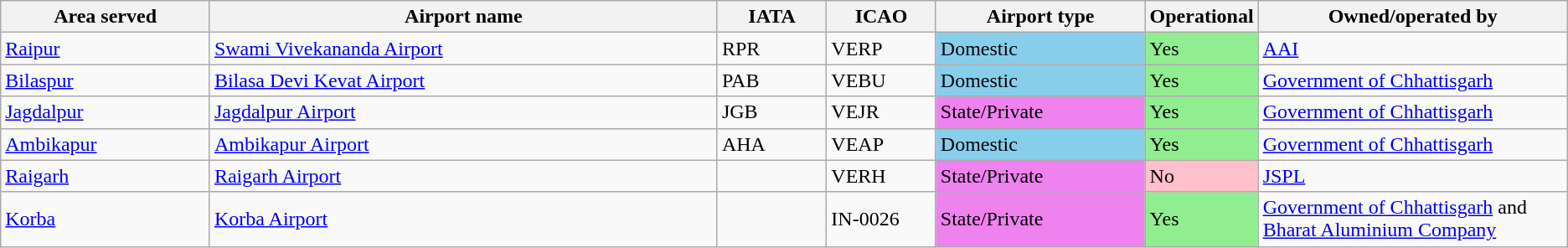<table class="sortable wikitable"style="text-align:left;"style="font-size: 85%">
<tr>
<th style="width:10em;">Area served</th>
<th style="width:25em;">Airport name</th>
<th style="width:5em;">IATA</th>
<th style="width:5em;">ICAO</th>
<th style="width:10em;">Airport type</th>
<th style="width:5em;">Operational</th>
<th style="width:15em;">Owned/operated by</th>
</tr>
<tr>
<td><a href='#'>Raipur</a></td>
<td><a href='#'>Swami Vivekananda Airport</a></td>
<td>RPR</td>
<td>VERP</td>
<td style="background:skyblue;">Domestic</td>
<td style="background:lightgreen;">Yes</td>
<td><a href='#'>AAI</a></td>
</tr>
<tr>
<td><a href='#'>Bilaspur</a></td>
<td><a href='#'>Bilasa Devi Kevat Airport</a></td>
<td>PAB</td>
<td>VEBU</td>
<td style="background:skyblue;">Domestic</td>
<td style="background:lightgreen;">Yes</td>
<td><a href='#'>Government of Chhattisgarh</a></td>
</tr>
<tr>
<td><a href='#'>Jagdalpur</a></td>
<td><a href='#'>Jagdalpur Airport</a></td>
<td>JGB</td>
<td>VEJR</td>
<td style="background:violet;">State/Private</td>
<td style="background:lightgreen;">Yes</td>
<td><a href='#'>Government of Chhattisgarh</a></td>
</tr>
<tr>
<td><a href='#'>Ambikapur</a></td>
<td><a href='#'>Ambikapur Airport</a></td>
<td>AHA</td>
<td>VEAP</td>
<td style="background:skyblue;">Domestic</td>
<td style="background:lightgreen;">Yes</td>
<td><a href='#'>Government of Chhattisgarh</a></td>
</tr>
<tr>
<td><a href='#'>Raigarh</a></td>
<td><a href='#'>Raigarh Airport</a></td>
<td></td>
<td>VERH</td>
<td style="background:violet;">State/Private</td>
<td style="background:pink;">No</td>
<td><a href='#'>JSPL</a></td>
</tr>
<tr>
<td><a href='#'>Korba</a></td>
<td><a href='#'>Korba Airport</a></td>
<td></td>
<td>IN-0026</td>
<td style="background:violet;">State/Private</td>
<td style="background:lightgreen;">Yes</td>
<td><a href='#'>Government of Chhattisgarh</a> and <a href='#'>Bharat Aluminium Company</a></td>
</tr>
</table>
